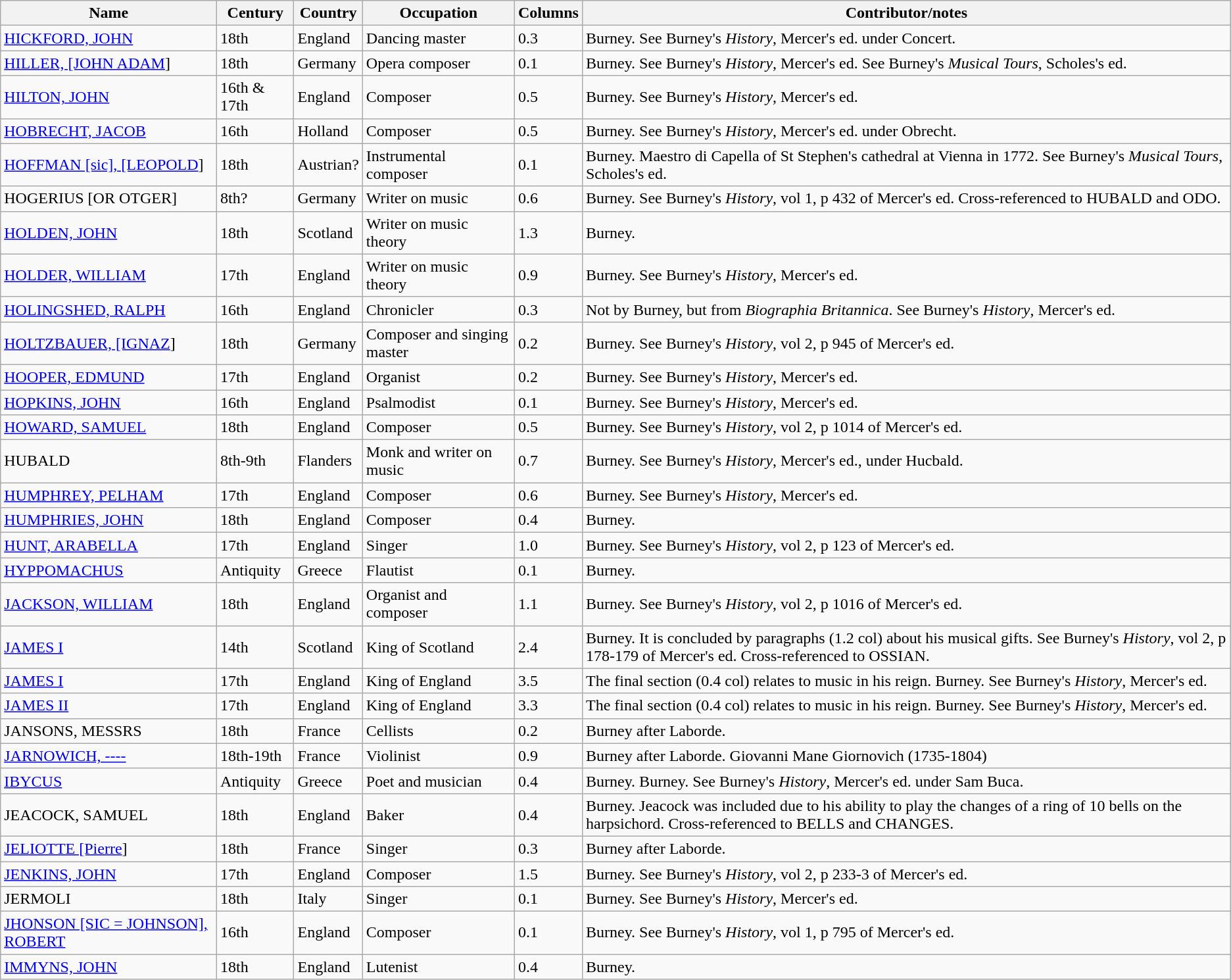<table class="wikitable">
<tr>
<th>Name</th>
<th>Century</th>
<th>Country</th>
<th>Occupation</th>
<th>Columns</th>
<th>Contributor/notes</th>
</tr>
<tr>
<td><a href='#'>HICKFORD, JOHN</a></td>
<td>18th</td>
<td>England</td>
<td>Dancing master</td>
<td>0.3</td>
<td>Burney. See Burney's <em>History</em>, Mercer's ed. under Concert.</td>
</tr>
<tr>
<td><a href='#'>HILLER, [JOHN ADAM</a>]</td>
<td>18th</td>
<td>Germany</td>
<td>Opera composer</td>
<td>0.1</td>
<td>Burney. See Burney's <em>History</em>, Mercer's ed. See Burney's <em>Musical Tours</em>, Scholes's ed.</td>
</tr>
<tr>
<td><a href='#'>HILTON, JOHN</a></td>
<td>16th & 17th</td>
<td>England</td>
<td>Composer</td>
<td>0.5</td>
<td>Burney. See Burney's <em>History</em>, Mercer's ed.</td>
</tr>
<tr>
<td><a href='#'>HOBRECHT, JACOB</a></td>
<td>16th</td>
<td>Holland</td>
<td>Composer</td>
<td>0.5</td>
<td>Burney. See Burney's <em>History</em>, Mercer's ed. under Obrecht.</td>
</tr>
<tr>
<td><a href='#'>HOFFMAN [sic], [LEOPOLD</a>]</td>
<td>18th</td>
<td>Austrian?</td>
<td>Instrumental composer</td>
<td>0.1</td>
<td>Burney. Maestro di Capella of St Stephen's cathedral at Vienna in 1772. See Burney's <em>Musical Tours</em>, Scholes's ed.</td>
</tr>
<tr>
<td>HOGERIUS [OR OTGER]</td>
<td>8th?</td>
<td>Germany</td>
<td>Writer on music</td>
<td>0.6</td>
<td>Burney. See Burney's <em>History</em>, vol 1, p 432 of Mercer's ed. Cross-referenced to HUBALD and ODO.</td>
</tr>
<tr>
<td><a href='#'>HOLDEN, JOHN</a></td>
<td>18th</td>
<td>Scotland</td>
<td>Writer on music theory</td>
<td>1.3</td>
<td>Burney.</td>
</tr>
<tr>
<td><a href='#'>HOLDER, WILLIAM</a></td>
<td>17th</td>
<td>England</td>
<td>Writer on music theory</td>
<td>0.9</td>
<td>Burney. See Burney's <em>History</em>, Mercer's ed.</td>
</tr>
<tr>
<td><a href='#'>HOLINGSHED, RALPH</a></td>
<td>16th</td>
<td>England</td>
<td>Chronicler</td>
<td>0.3</td>
<td>Not by Burney, but from <em>Biographia Britannica</em>. See Burney's <em>History</em>, Mercer's ed.</td>
</tr>
<tr>
<td><a href='#'>HOLTZBAUER, [IGNAZ</a>]</td>
<td>18th</td>
<td>Germany</td>
<td>Composer and singing master</td>
<td>0.2</td>
<td>Burney. See Burney's <em>History</em>, vol 2, p 945 of Mercer's ed.</td>
</tr>
<tr>
<td><a href='#'>HOOPER, EDMUND</a></td>
<td>17th</td>
<td>England</td>
<td>Organist</td>
<td>0.2</td>
<td>Burney. See Burney's <em>History</em>, Mercer's ed.</td>
</tr>
<tr>
<td><a href='#'>HOPKINS, JOHN</a></td>
<td>16th</td>
<td>England</td>
<td>Psalmodist</td>
<td>0.1</td>
<td>Burney. See Burney's <em>History</em>, Mercer's ed.</td>
</tr>
<tr>
<td><a href='#'>HOWARD, SAMUEL</a></td>
<td>18th</td>
<td>England</td>
<td>Composer</td>
<td>0.5</td>
<td>Burney. See Burney's <em>History</em>, vol 2, p 1014 of Mercer's ed.</td>
</tr>
<tr>
<td>HUBALD</td>
<td>8th-9th</td>
<td>Flanders</td>
<td>Monk and writer on music</td>
<td>0.7</td>
<td>Burney. See Burney's <em>History</em>, Mercer's ed., under Hucbald.</td>
</tr>
<tr>
<td><a href='#'>HUMPHREY, PELHAM</a></td>
<td>17th</td>
<td>England</td>
<td>Composer</td>
<td>0.6</td>
<td>Burney. See Burney's <em>History</em>, Mercer's ed.</td>
</tr>
<tr>
<td><a href='#'>HUMPHRIES, JOHN</a></td>
<td>18th</td>
<td>England</td>
<td>Composer</td>
<td>0.4</td>
<td>Burney.</td>
</tr>
<tr>
<td><a href='#'>HUNT, ARABELLA</a></td>
<td>17th</td>
<td>England</td>
<td>Singer</td>
<td>1.0</td>
<td>Burney. See Burney's <em>History</em>, vol 2, p 123 of Mercer's ed.</td>
</tr>
<tr>
<td><a href='#'>HYPPOMACHUS</a></td>
<td>Antiquity</td>
<td>Greece</td>
<td>Flautist</td>
<td>0.1</td>
<td>Burney.</td>
</tr>
<tr>
<td><a href='#'>JACKSON, WILLIAM</a></td>
<td>18th</td>
<td>England</td>
<td>Organist and composer</td>
<td>1.1</td>
<td>Burney. See Burney's <em>History</em>, vol 2, p 1016 of Mercer's ed.</td>
</tr>
<tr>
<td><a href='#'>JAMES I</a></td>
<td>14th</td>
<td>Scotland</td>
<td>King of Scotland</td>
<td>2.4</td>
<td>Burney. It is concluded by paragraphs (1.2 col) about his musical gifts. See Burney's <em>History</em>, vol 2, p 178-179 of Mercer's ed. Cross-referenced to OSSIAN.</td>
</tr>
<tr>
<td><a href='#'>JAMES I</a></td>
<td>17th</td>
<td>England</td>
<td>King of England</td>
<td>3.5</td>
<td>The final section (0.4 col) relates to music in his reign. Burney. See Burney's <em>History</em>, Mercer's ed.</td>
</tr>
<tr>
<td><a href='#'>JAMES II</a></td>
<td>17th</td>
<td>England</td>
<td>King of England</td>
<td>3.3</td>
<td>The final section (0.4 col) relates to music in his reign. Burney. See Burney's <em>History</em>, Mercer's ed.</td>
</tr>
<tr>
<td>JANSONS, MESSRS</td>
<td>18th</td>
<td>France</td>
<td>Cellists</td>
<td>0.2</td>
<td>Burney after Laborde.</td>
</tr>
<tr>
<td><a href='#'>JARNOWICH, ----</a></td>
<td>18th-19th</td>
<td>France</td>
<td>Violinist</td>
<td>0.9</td>
<td>Burney after Laborde. Giovanni Mane Giornovich (1735-1804)</td>
</tr>
<tr>
<td><a href='#'>IBYCUS</a></td>
<td>Antiquity</td>
<td>Greece</td>
<td>Poet and musician</td>
<td>0.4</td>
<td>Burney. Burney. See Burney's <em>History</em>, Mercer's ed. under Sam Buca.</td>
</tr>
<tr>
<td>JEACOCK, SAMUEL</td>
<td>18th</td>
<td>England</td>
<td>Baker</td>
<td>0.4</td>
<td>Burney. Jeacock was included due to his ability to play the changes of a ring of 10 bells on the harpsichord. Cross-referenced to BELLS and CHANGES.</td>
</tr>
<tr>
<td><a href='#'>JELIOTTE [Pierre</a>]</td>
<td>18th</td>
<td>France</td>
<td>Singer</td>
<td>0.3</td>
<td>Burney after Laborde.</td>
</tr>
<tr>
<td><a href='#'>JENKINS, JOHN</a></td>
<td>17th</td>
<td>England</td>
<td>Composer</td>
<td>1.5</td>
<td>Burney. See Burney's <em>History</em>, vol 2, p 233-3 of Mercer's ed.</td>
</tr>
<tr>
<td>JERMOLI</td>
<td>18th</td>
<td>Italy</td>
<td>Singer</td>
<td>0.1</td>
<td>Burney. See Burney's <em>History</em>, Mercer's ed.</td>
</tr>
<tr>
<td><a href='#'>JHONSON [SIC = JOHNSON], ROBERT</a></td>
<td>16th</td>
<td>England</td>
<td>Composer</td>
<td>0.1</td>
<td>Burney. See Burney's <em>History</em>, vol 1, p 795 of Mercer's ed.</td>
</tr>
<tr>
<td><a href='#'>IMMYNS, JOHN</a></td>
<td>18th</td>
<td>England</td>
<td>Lutenist</td>
<td>0.4</td>
<td>Burney.</td>
</tr>
</table>
